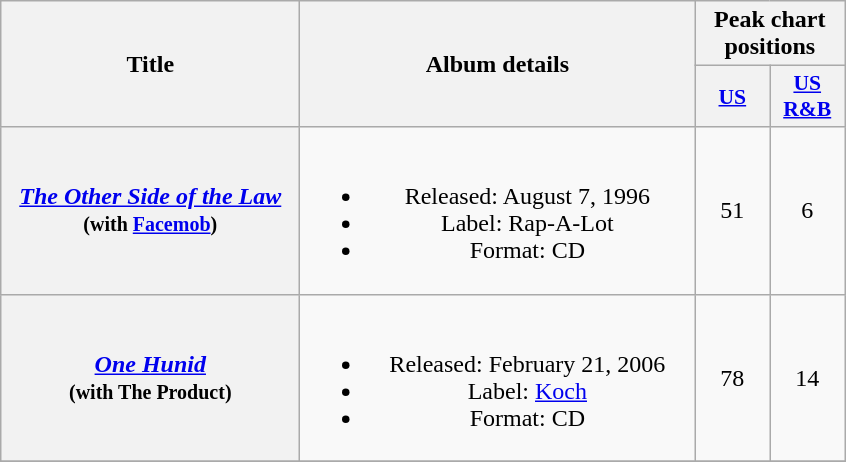<table class="wikitable plainrowheaders" style="text-align:center;">
<tr>
<th scope="col" rowspan="2" style="width:12em;">Title</th>
<th scope="col" rowspan="2" style="width:16em;">Album details</th>
<th scope="col" colspan="2">Peak chart positions</th>
</tr>
<tr>
<th scope="col" style="width:3em;font-size:90%;"><a href='#'>US</a></th>
<th scope="col" style="width:3em;font-size:90%;"><a href='#'>US R&B</a></th>
</tr>
<tr>
<th scope="row"><em><a href='#'>The Other Side of the Law</a></em> <br><small>(with <a href='#'>Facemob</a>)</small></th>
<td><br><ul><li>Released: August 7, 1996</li><li>Label: Rap-A-Lot</li><li>Format: CD</li></ul></td>
<td>51</td>
<td>6</td>
</tr>
<tr>
<th scope="row"><em><a href='#'>One Hunid</a></em> <br><small>(with The Product)</small></th>
<td><br><ul><li>Released: February 21, 2006</li><li>Label: <a href='#'>Koch</a></li><li>Format: CD</li></ul></td>
<td>78</td>
<td>14</td>
</tr>
<tr>
</tr>
</table>
